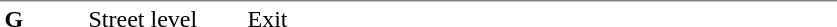<table table border=0 cellspacing=0 cellpadding=3>
<tr>
<td style="border-top:solid 1px gray;" width=50 valign=top><strong>G</strong></td>
<td style="border-top:solid 1px gray;" width=100 valign=top>Street level</td>
<td style="border-top:solid 1px gray;" width=390 valign=top>Exit</td>
</tr>
</table>
